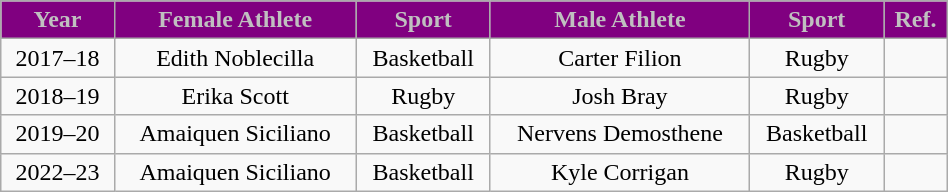<table class="wikitable" width="50%">
<tr align="center"  style=" background:purple;color:silver;">
<td><strong>Year</strong></td>
<td><strong>Female Athlete</strong></td>
<td><strong>Sport</strong></td>
<td><strong>Male Athlete</strong></td>
<td><strong>Sport</strong></td>
<td><strong>Ref.</strong></td>
</tr>
<tr align="center" bgcolor="">
<td>2017–18</td>
<td>Edith Noblecilla</td>
<td>Basketball</td>
<td>Carter Filion</td>
<td>Rugby</td>
<td></td>
</tr>
<tr align="center" bgcolor="">
<td>2018–19</td>
<td>Erika Scott</td>
<td>Rugby</td>
<td>Josh Bray</td>
<td>Rugby</td>
<td></td>
</tr>
<tr align="center" bgcolor="">
<td>2019–20</td>
<td>Amaiquen Siciliano</td>
<td>Basketball</td>
<td>Nervens Demosthene</td>
<td>Basketball</td>
<td></td>
</tr>
<tr align="center" bgcolor="">
<td>2022–23</td>
<td>Amaiquen Siciliano</td>
<td>Basketball</td>
<td>Kyle Corrigan</td>
<td>Rugby</td>
<td></td>
</tr>
</table>
